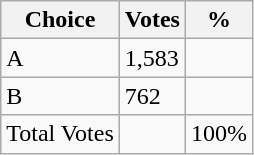<table class="wikitable">
<tr>
<th>Choice</th>
<th>Votes</th>
<th>%</th>
</tr>
<tr>
<td>A</td>
<td>1,583</td>
<td></td>
</tr>
<tr>
<td>B</td>
<td>762</td>
<td></td>
</tr>
<tr>
<td>Total Votes</td>
<td></td>
<td>100%</td>
</tr>
</table>
